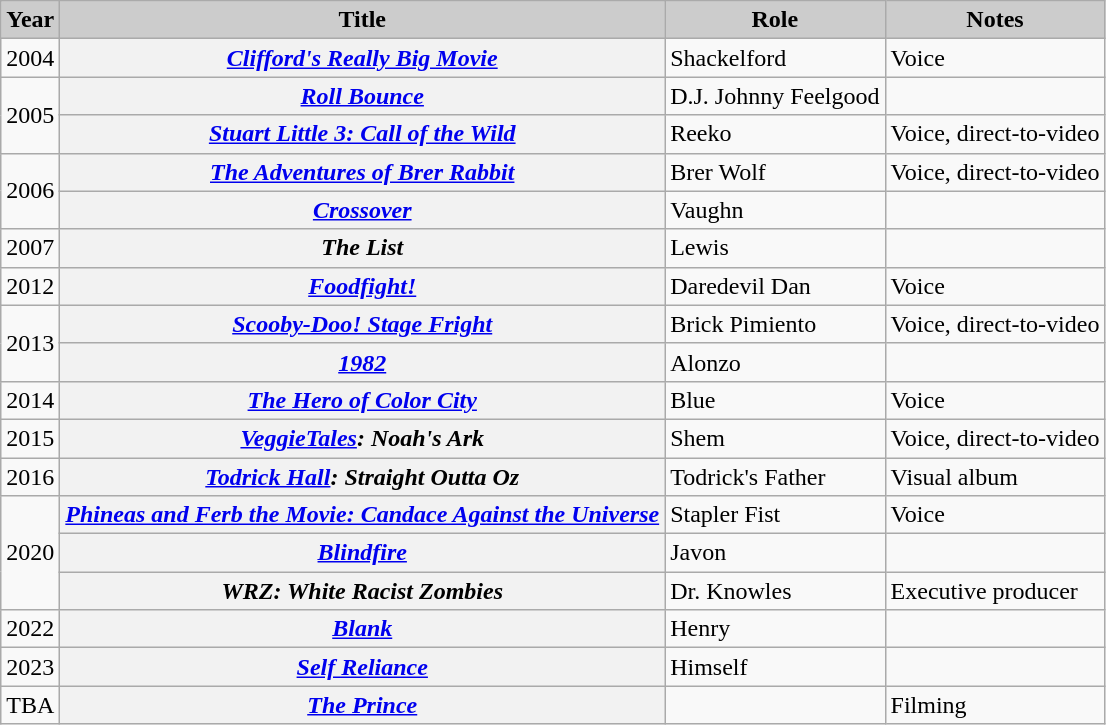<table class="wikitable plainrowheaders">
<tr>
<th scope="col" style="background: #CCCCCC;">Year</th>
<th scope="col" style="background: #CCCCCC;">Title</th>
<th scope="col" style="background: #CCCCCC;">Role</th>
<th scope="col" style="background: #CCCCCC;">Notes</th>
</tr>
<tr>
<td>2004</td>
<th scope="row"><em><a href='#'>Clifford's Really Big Movie</a></em></th>
<td>Shackelford</td>
<td>Voice</td>
</tr>
<tr>
<td rowspan="2">2005</td>
<th scope="row"><em><a href='#'>Roll Bounce</a></em></th>
<td>D.J. Johnny Feelgood</td>
<td></td>
</tr>
<tr>
<th scope="row"><em><a href='#'>Stuart Little 3: Call of the Wild</a></em></th>
<td>Reeko</td>
<td>Voice, direct-to-video</td>
</tr>
<tr>
<td rowspan="2">2006</td>
<th scope="row"><em><a href='#'>The Adventures of Brer Rabbit</a></em></th>
<td>Brer Wolf</td>
<td>Voice, direct-to-video</td>
</tr>
<tr>
<th scope="row"><em><a href='#'>Crossover</a></em></th>
<td>Vaughn</td>
<td></td>
</tr>
<tr>
<td>2007</td>
<th scope="row"><em>The List</em></th>
<td>Lewis</td>
<td></td>
</tr>
<tr>
<td>2012</td>
<th scope="row"><em><a href='#'>Foodfight!</a></em></th>
<td>Daredevil Dan</td>
<td>Voice</td>
</tr>
<tr>
<td rowspan="2">2013</td>
<th scope="row"><em><a href='#'>Scooby-Doo! Stage Fright</a></em></th>
<td>Brick Pimiento</td>
<td>Voice, direct-to-video</td>
</tr>
<tr>
<th scope="row"><em><a href='#'>1982</a></em></th>
<td>Alonzo</td>
<td></td>
</tr>
<tr>
<td>2014</td>
<th scope="row"><em><a href='#'>The Hero of Color City</a></em></th>
<td>Blue</td>
<td>Voice</td>
</tr>
<tr>
<td>2015</td>
<th scope="row"><em><a href='#'>VeggieTales</a>: Noah's Ark</em></th>
<td>Shem</td>
<td>Voice, direct-to-video</td>
</tr>
<tr>
<td>2016</td>
<th scope="row"><em><a href='#'>Todrick Hall</a>: Straight Outta Oz</em></th>
<td>Todrick's Father</td>
<td>Visual album</td>
</tr>
<tr>
<td rowspan="3">2020</td>
<th scope="row"><em><a href='#'>Phineas and Ferb the Movie: Candace Against the Universe</a></em></th>
<td>Stapler Fist</td>
<td>Voice</td>
</tr>
<tr>
<th scope="row"><em><a href='#'>Blindfire</a></em></th>
<td>Javon</td>
<td></td>
</tr>
<tr>
<th scope="row"><em>WRZ: White Racist Zombies</em></th>
<td>Dr. Knowles</td>
<td>Executive producer</td>
</tr>
<tr>
<td>2022</td>
<th scope="row"><em><a href='#'>Blank</a></em></th>
<td>Henry</td>
<td></td>
</tr>
<tr>
<td>2023</td>
<th scope="row"><em><a href='#'>Self Reliance</a></em></th>
<td>Himself</td>
<td></td>
</tr>
<tr>
<td>TBA</td>
<th scope="row"><em><a href='#'>The Prince</a></em></th>
<td></td>
<td>Filming</td>
</tr>
</table>
